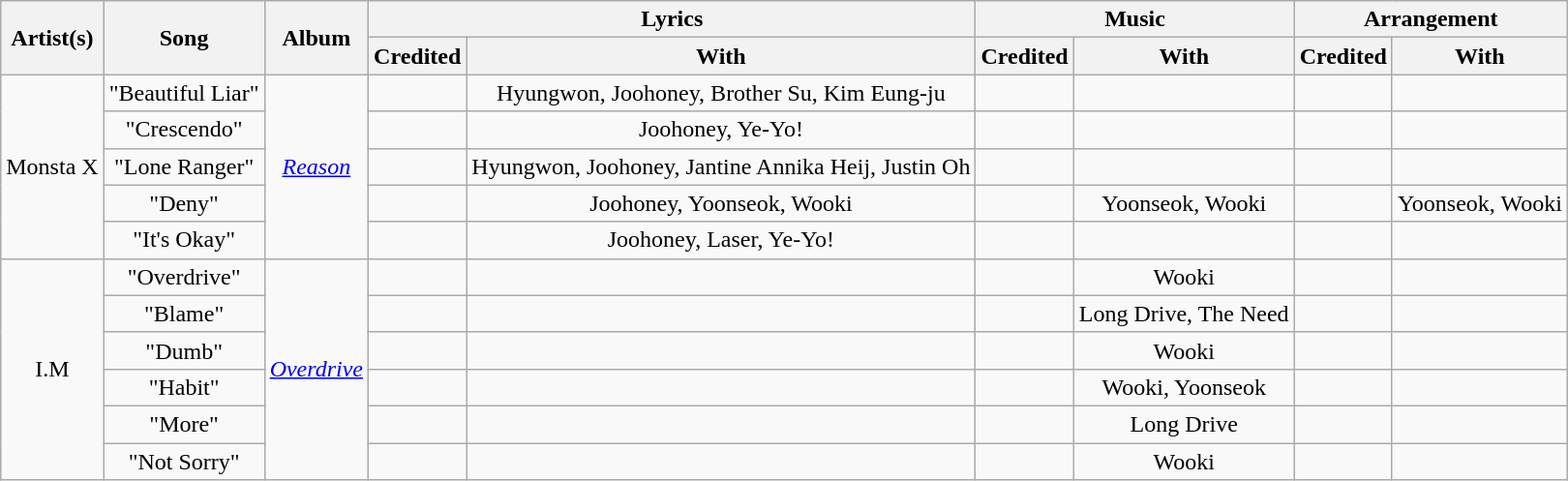<table class="wikitable" style="text-align: center;">
<tr>
<th rowspan="2">Artist(s)</th>
<th rowspan="2">Song</th>
<th rowspan="2">Album</th>
<th colspan="2">Lyrics</th>
<th colspan="2">Music</th>
<th colspan="2">Arrangement</th>
</tr>
<tr>
<th>Credited</th>
<th>With</th>
<th>Credited</th>
<th>With</th>
<th>Credited</th>
<th>With</th>
</tr>
<tr>
<td rowspan="5">Monsta X</td>
<td>"Beautiful Liar"</td>
<td rowspan="5"><em><a href='#'>Reason</a></em></td>
<td></td>
<td>Hyungwon, Joohoney, Brother Su, Kim Eung-ju</td>
<td></td>
<td></td>
<td></td>
<td></td>
</tr>
<tr>
<td>"Crescendo"</td>
<td></td>
<td>Joohoney, Ye-Yo!</td>
<td></td>
<td></td>
<td></td>
<td></td>
</tr>
<tr>
<td>"Lone Ranger"</td>
<td></td>
<td>Hyungwon, Joohoney, Jantine Annika Heij, Justin Oh</td>
<td></td>
<td></td>
<td></td>
<td></td>
</tr>
<tr>
<td>"Deny"</td>
<td></td>
<td>Joohoney, Yoonseok, Wooki</td>
<td></td>
<td>Yoonseok, Wooki</td>
<td></td>
<td>Yoonseok, Wooki</td>
</tr>
<tr>
<td>"It's Okay"</td>
<td></td>
<td>Joohoney, Laser, Ye-Yo!</td>
<td></td>
<td></td>
<td></td>
<td></td>
</tr>
<tr>
<td rowspan="6">I.M</td>
<td>"Overdrive"</td>
<td rowspan="6"><em><a href='#'>Overdrive</a></em></td>
<td></td>
<td></td>
<td></td>
<td>Wooki</td>
<td></td>
<td></td>
</tr>
<tr>
<td>"Blame"</td>
<td></td>
<td></td>
<td></td>
<td>Long Drive, The Need</td>
<td></td>
<td></td>
</tr>
<tr>
<td>"Dumb"</td>
<td></td>
<td></td>
<td></td>
<td>Wooki</td>
<td></td>
<td></td>
</tr>
<tr>
<td>"Habit"</td>
<td></td>
<td></td>
<td></td>
<td>Wooki, Yoonseok</td>
<td></td>
<td></td>
</tr>
<tr>
<td>"More"</td>
<td></td>
<td></td>
<td></td>
<td>Long Drive</td>
<td></td>
<td></td>
</tr>
<tr>
<td>"Not Sorry"</td>
<td></td>
<td></td>
<td></td>
<td>Wooki</td>
<td></td>
<td></td>
</tr>
</table>
